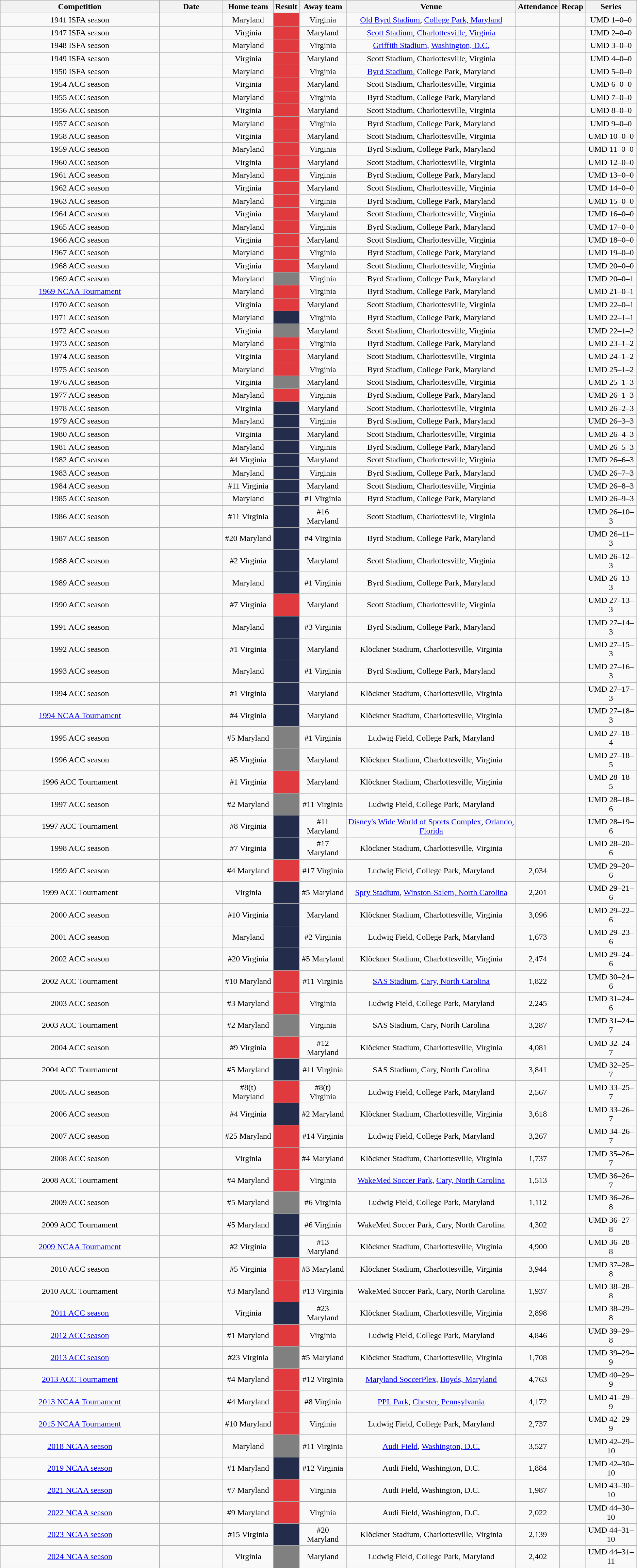<table class="wikitable" style="text-align: center; width=30%;">
<tr>
<th rowspan=1 width=25%><strong>Competition</strong></th>
<th rowspan=1 width=10%><strong>Date</strong></th>
<th>Home team</th>
<th>Result</th>
<th>Away team</th>
<th>Venue</th>
<th>Attendance</th>
<th>Recap</th>
<th>Series</th>
</tr>
<tr>
<td>1941 ISFA season</td>
<td></td>
<td>Maryland</td>
<td bgcolor=E03A3E></td>
<td>Virginia</td>
<td><a href='#'>Old Byrd Stadium</a>, <a href='#'>College Park, Maryland</a></td>
<td></td>
<td></td>
<td>UMD 1–0–0</td>
</tr>
<tr>
<td>1947 ISFA season</td>
<td></td>
<td>Virginia</td>
<td bgcolor=E03A3E></td>
<td>Maryland</td>
<td><a href='#'>Scott Stadium</a>, <a href='#'>Charlottesville, Virginia</a></td>
<td></td>
<td></td>
<td>UMD 2–0–0</td>
</tr>
<tr>
<td>1948 ISFA season</td>
<td></td>
<td>Maryland</td>
<td bgcolor=E03A3E></td>
<td>Virginia</td>
<td><a href='#'>Griffith Stadium</a>, <a href='#'>Washington, D.C.</a></td>
<td></td>
<td></td>
<td>UMD 3–0–0</td>
</tr>
<tr>
<td>1949 ISFA season</td>
<td></td>
<td>Virginia</td>
<td bgcolor=E03A3E></td>
<td>Maryland</td>
<td>Scott Stadium, Charlottesville, Virginia</td>
<td></td>
<td></td>
<td>UMD 4–0–0</td>
</tr>
<tr>
<td>1950 ISFA season</td>
<td></td>
<td>Maryland</td>
<td bgcolor=E03A3E></td>
<td>Virginia</td>
<td><a href='#'>Byrd Stadium</a>, College Park, Maryland</td>
<td></td>
<td></td>
<td>UMD 5–0–0</td>
</tr>
<tr>
<td>1954 ACC season</td>
<td></td>
<td>Virginia</td>
<td bgcolor=E03A3E></td>
<td>Maryland</td>
<td>Scott Stadium, Charlottesville, Virginia</td>
<td></td>
<td></td>
<td>UMD 6–0–0</td>
</tr>
<tr>
<td>1955 ACC season</td>
<td></td>
<td>Maryland</td>
<td bgcolor=E03A3E></td>
<td>Virginia</td>
<td>Byrd Stadium, College Park, Maryland</td>
<td></td>
<td></td>
<td>UMD 7–0–0</td>
</tr>
<tr>
<td>1956 ACC season</td>
<td></td>
<td>Virginia</td>
<td bgcolor=E03A3E></td>
<td>Maryland</td>
<td>Scott Stadium, Charlottesville, Virginia</td>
<td></td>
<td></td>
<td>UMD 8–0–0</td>
</tr>
<tr>
<td>1957 ACC season</td>
<td></td>
<td>Maryland</td>
<td bgcolor=E03A3E></td>
<td>Virginia</td>
<td>Byrd Stadium, College Park, Maryland</td>
<td></td>
<td></td>
<td>UMD 9–0–0</td>
</tr>
<tr>
<td>1958 ACC season</td>
<td></td>
<td>Virginia</td>
<td bgcolor=E03A3E></td>
<td>Maryland</td>
<td>Scott Stadium, Charlottesville, Virginia</td>
<td></td>
<td></td>
<td>UMD 10–0–0</td>
</tr>
<tr>
<td>1959 ACC season</td>
<td></td>
<td>Maryland</td>
<td bgcolor=E03A3E></td>
<td>Virginia</td>
<td>Byrd Stadium, College Park, Maryland</td>
<td></td>
<td></td>
<td>UMD 11–0–0</td>
</tr>
<tr>
<td>1960 ACC season</td>
<td></td>
<td>Virginia</td>
<td bgcolor=E03A3E></td>
<td>Maryland</td>
<td>Scott Stadium, Charlottesville, Virginia</td>
<td></td>
<td></td>
<td>UMD 12–0–0</td>
</tr>
<tr>
<td>1961 ACC season</td>
<td></td>
<td>Maryland</td>
<td bgcolor=E03A3E></td>
<td>Virginia</td>
<td>Byrd Stadium, College Park, Maryland</td>
<td></td>
<td></td>
<td>UMD 13–0–0</td>
</tr>
<tr>
<td>1962 ACC season</td>
<td></td>
<td>Virginia</td>
<td bgcolor=E03A3E></td>
<td>Maryland</td>
<td>Scott Stadium, Charlottesville, Virginia</td>
<td></td>
<td></td>
<td>UMD 14–0–0</td>
</tr>
<tr>
<td>1963 ACC season</td>
<td></td>
<td>Maryland</td>
<td bgcolor=E03A3E></td>
<td>Virginia</td>
<td>Byrd Stadium, College Park, Maryland</td>
<td></td>
<td></td>
<td>UMD 15–0–0</td>
</tr>
<tr>
<td>1964 ACC season</td>
<td></td>
<td>Virginia</td>
<td bgcolor=E03A3E></td>
<td>Maryland</td>
<td>Scott Stadium, Charlottesville, Virginia</td>
<td></td>
<td></td>
<td>UMD 16–0–0</td>
</tr>
<tr>
<td>1965 ACC season</td>
<td></td>
<td>Maryland</td>
<td bgcolor=E03A3E></td>
<td>Virginia</td>
<td>Byrd Stadium, College Park, Maryland</td>
<td></td>
<td></td>
<td>UMD 17–0–0</td>
</tr>
<tr>
<td>1966 ACC season</td>
<td></td>
<td>Virginia</td>
<td bgcolor=E03A3E></td>
<td>Maryland</td>
<td>Scott Stadium, Charlottesville, Virginia</td>
<td></td>
<td></td>
<td>UMD 18–0–0</td>
</tr>
<tr>
<td>1967 ACC season</td>
<td></td>
<td>Maryland</td>
<td bgcolor=E03A3E></td>
<td>Virginia</td>
<td>Byrd Stadium, College Park, Maryland</td>
<td></td>
<td></td>
<td>UMD 19–0–0</td>
</tr>
<tr>
<td>1968 ACC season</td>
<td></td>
<td>Virginia</td>
<td bgcolor=E03A3E></td>
<td>Maryland</td>
<td>Scott Stadium, Charlottesville, Virginia</td>
<td></td>
<td></td>
<td>UMD 20–0–0</td>
</tr>
<tr>
<td>1969 ACC season</td>
<td></td>
<td>Maryland</td>
<td bgcolor=808080></td>
<td>Virginia</td>
<td>Byrd Stadium, College Park, Maryland</td>
<td></td>
<td></td>
<td>UMD 20–0–1</td>
</tr>
<tr>
<td><a href='#'>1969 NCAA Tournament</a></td>
<td></td>
<td>Maryland</td>
<td bgcolor=E03A3E></td>
<td>Virginia</td>
<td>Byrd Stadium, College Park, Maryland</td>
<td></td>
<td></td>
<td>UMD 21–0–1</td>
</tr>
<tr>
<td>1970 ACC season</td>
<td></td>
<td>Virginia</td>
<td bgcolor=E03A3E></td>
<td>Maryland</td>
<td>Scott Stadium, Charlottesville, Virginia</td>
<td></td>
<td></td>
<td>UMD 22–0–1</td>
</tr>
<tr>
<td>1971 ACC season</td>
<td></td>
<td>Maryland</td>
<td bgcolor=232D4B></td>
<td>Virginia</td>
<td>Byrd Stadium, College Park, Maryland</td>
<td></td>
<td></td>
<td>UMD 22–1–1</td>
</tr>
<tr>
<td>1972 ACC season</td>
<td></td>
<td>Virginia</td>
<td bgcolor=808080></td>
<td>Maryland</td>
<td>Scott Stadium, Charlottesville, Virginia</td>
<td></td>
<td></td>
<td>UMD 22–1–2</td>
</tr>
<tr>
<td>1973 ACC season</td>
<td></td>
<td>Maryland</td>
<td bgcolor=E03A3E></td>
<td>Virginia</td>
<td>Byrd Stadium, College Park, Maryland</td>
<td></td>
<td></td>
<td>UMD 23–1–2</td>
</tr>
<tr>
<td>1974 ACC season</td>
<td></td>
<td>Virginia</td>
<td bgcolor=E03A3E></td>
<td>Maryland</td>
<td>Scott Stadium, Charlottesville, Virginia</td>
<td></td>
<td></td>
<td>UMD 24–1–2</td>
</tr>
<tr>
<td>1975 ACC season</td>
<td></td>
<td>Maryland</td>
<td bgcolor=E03A3E></td>
<td>Virginia</td>
<td>Byrd Stadium, College Park, Maryland</td>
<td></td>
<td></td>
<td>UMD 25–1–2</td>
</tr>
<tr>
<td>1976 ACC season</td>
<td></td>
<td>Virginia</td>
<td bgcolor=808080></td>
<td>Maryland</td>
<td>Scott Stadium, Charlottesville, Virginia</td>
<td></td>
<td></td>
<td>UMD 25–1–3</td>
</tr>
<tr>
<td>1977 ACC season</td>
<td></td>
<td>Maryland</td>
<td bgcolor=E03A3E></td>
<td>Virginia</td>
<td>Byrd Stadium, College Park, Maryland</td>
<td></td>
<td></td>
<td>UMD 26–1–3</td>
</tr>
<tr>
<td>1978 ACC season</td>
<td></td>
<td>Virginia</td>
<td bgcolor=232D4B></td>
<td>Maryland</td>
<td>Scott Stadium, Charlottesville, Virginia</td>
<td></td>
<td></td>
<td>UMD 26–2–3</td>
</tr>
<tr>
<td>1979 ACC season</td>
<td></td>
<td>Maryland</td>
<td bgcolor=232D4B></td>
<td>Virginia</td>
<td>Byrd Stadium, College Park, Maryland</td>
<td></td>
<td></td>
<td>UMD 26–3–3</td>
</tr>
<tr>
<td>1980 ACC season</td>
<td></td>
<td>Virginia</td>
<td bgcolor=232D4B></td>
<td>Maryland</td>
<td>Scott Stadium, Charlottesville, Virginia</td>
<td></td>
<td></td>
<td>UMD 26–4–3</td>
</tr>
<tr>
<td>1981 ACC season</td>
<td></td>
<td>Maryland</td>
<td bgcolor=232D4B></td>
<td>Virginia</td>
<td>Byrd Stadium, College Park, Maryland</td>
<td></td>
<td></td>
<td>UMD 26–5–3</td>
</tr>
<tr>
<td>1982 ACC season</td>
<td></td>
<td>#4 Virginia</td>
<td bgcolor=232D4B></td>
<td>Maryland</td>
<td>Scott Stadium, Charlottesville, Virginia</td>
<td></td>
<td></td>
<td>UMD 26–6–3</td>
</tr>
<tr>
<td>1983 ACC season</td>
<td></td>
<td>Maryland</td>
<td bgcolor=232D4B></td>
<td>Virginia</td>
<td>Byrd Stadium, College Park, Maryland</td>
<td></td>
<td></td>
<td>UMD 26–7–3</td>
</tr>
<tr>
<td>1984 ACC season</td>
<td></td>
<td>#11 Virginia</td>
<td bgcolor=232D4B></td>
<td>Maryland</td>
<td>Scott Stadium, Charlottesville, Virginia</td>
<td></td>
<td></td>
<td>UMD 26–8–3</td>
</tr>
<tr>
<td>1985 ACC season</td>
<td></td>
<td>Maryland</td>
<td bgcolor=232D4B></td>
<td>#1 Virginia</td>
<td>Byrd Stadium, College Park, Maryland</td>
<td></td>
<td></td>
<td>UMD 26–9–3</td>
</tr>
<tr>
<td>1986 ACC season</td>
<td></td>
<td>#11 Virginia</td>
<td bgcolor=232D4B></td>
<td>#16 Maryland</td>
<td>Scott Stadium, Charlottesville, Virginia</td>
<td></td>
<td></td>
<td>UMD 26–10–3</td>
</tr>
<tr>
<td>1987 ACC season</td>
<td></td>
<td>#20 Maryland</td>
<td bgcolor=232D4B></td>
<td>#4 Virginia</td>
<td>Byrd Stadium, College Park, Maryland</td>
<td></td>
<td></td>
<td>UMD 26–11–3</td>
</tr>
<tr>
<td>1988 ACC season</td>
<td></td>
<td>#2 Virginia</td>
<td bgcolor=232D4B></td>
<td>Maryland</td>
<td>Scott Stadium, Charlottesville, Virginia</td>
<td></td>
<td></td>
<td>UMD 26–12–3</td>
</tr>
<tr>
<td>1989 ACC season</td>
<td></td>
<td>Maryland</td>
<td bgcolor=232D4B></td>
<td>#1 Virginia</td>
<td>Byrd Stadium, College Park, Maryland</td>
<td></td>
<td></td>
<td>UMD 26–13–3</td>
</tr>
<tr>
<td>1990 ACC season</td>
<td></td>
<td>#7 Virginia</td>
<td bgcolor=E03A3E></td>
<td>Maryland</td>
<td>Scott Stadium, Charlottesville, Virginia</td>
<td></td>
<td></td>
<td>UMD 27–13–3</td>
</tr>
<tr>
<td>1991 ACC season</td>
<td></td>
<td>Maryland</td>
<td bgcolor=232D4B></td>
<td>#3 Virginia</td>
<td>Byrd Stadium, College Park, Maryland</td>
<td></td>
<td></td>
<td>UMD 27–14–3</td>
</tr>
<tr>
<td>1992 ACC season</td>
<td></td>
<td>#1 Virginia</td>
<td bgcolor=232D4B></td>
<td>Maryland</td>
<td>Klöckner Stadium, Charlottesville, Virginia</td>
<td></td>
<td></td>
<td>UMD 27–15–3</td>
</tr>
<tr>
<td>1993 ACC season</td>
<td></td>
<td>Maryland</td>
<td bgcolor=232D4B></td>
<td>#1 Virginia</td>
<td>Byrd Stadium, College Park, Maryland</td>
<td></td>
<td></td>
<td>UMD 27–16–3</td>
</tr>
<tr>
<td>1994 ACC season</td>
<td></td>
<td>#1 Virginia</td>
<td bgcolor=232D4B></td>
<td>Maryland</td>
<td>Klöckner Stadium, Charlottesville, Virginia</td>
<td></td>
<td></td>
<td>UMD 27–17–3</td>
</tr>
<tr>
<td><a href='#'>1994 NCAA Tournament</a></td>
<td></td>
<td>#4 Virginia</td>
<td bgcolor=232D4B></td>
<td>Maryland</td>
<td>Klöckner Stadium, Charlottesville, Virginia</td>
<td></td>
<td></td>
<td>UMD 27–18–3</td>
</tr>
<tr>
<td>1995 ACC season</td>
<td></td>
<td>#5 Maryland</td>
<td bgcolor=808080></td>
<td>#1 Virginia</td>
<td>Ludwig Field, College Park, Maryland</td>
<td></td>
<td></td>
<td>UMD 27–18–4</td>
</tr>
<tr>
<td>1996 ACC season</td>
<td></td>
<td>#5 Virginia</td>
<td bgcolor=808080></td>
<td>Maryland</td>
<td>Klöckner Stadium, Charlottesville, Virginia</td>
<td></td>
<td></td>
<td>UMD 27–18–5</td>
</tr>
<tr>
<td>1996 ACC Tournament</td>
<td></td>
<td>#1 Virginia</td>
<td bgcolor=E03A3E></td>
<td>Maryland</td>
<td>Klöckner Stadium, Charlottesville, Virginia</td>
<td></td>
<td></td>
<td>UMD 28–18–5</td>
</tr>
<tr>
<td>1997 ACC season</td>
<td></td>
<td>#2 Maryland</td>
<td bgcolor=808080></td>
<td>#11 Virginia</td>
<td>Ludwig Field, College Park, Maryland</td>
<td></td>
<td></td>
<td>UMD 28–18–6</td>
</tr>
<tr>
<td>1997 ACC Tournament</td>
<td></td>
<td>#8 Virginia</td>
<td bgcolor=232D4B></td>
<td>#11 Maryland</td>
<td><a href='#'>Disney's Wide World of Sports Complex</a>, <a href='#'>Orlando, Florida</a></td>
<td></td>
<td></td>
<td>UMD 28–19–6</td>
</tr>
<tr>
<td>1998 ACC season</td>
<td></td>
<td>#7 Virginia</td>
<td bgcolor=232D4B></td>
<td>#17 Maryland</td>
<td>Klöckner Stadium, Charlottesville, Virginia</td>
<td></td>
<td></td>
<td>UMD 28–20–6</td>
</tr>
<tr>
<td>1999 ACC season</td>
<td></td>
<td>#4 Maryland</td>
<td bgcolor=E03A3E></td>
<td>#17 Virginia</td>
<td>Ludwig Field, College Park, Maryland</td>
<td>2,034</td>
<td></td>
<td>UMD 29–20–6</td>
</tr>
<tr>
<td>1999 ACC Tournament</td>
<td></td>
<td>Virginia</td>
<td bgcolor=232D4B></td>
<td>#5 Maryland</td>
<td><a href='#'>Spry Stadium</a>, <a href='#'>Winston-Salem, North Carolina</a></td>
<td>2,201</td>
<td></td>
<td>UMD 29–21–6</td>
</tr>
<tr>
<td>2000 ACC season</td>
<td></td>
<td>#10 Virginia</td>
<td bgcolor=232D4B></td>
<td>Maryland</td>
<td>Klöckner Stadium, Charlottesville, Virginia</td>
<td>3,096</td>
<td></td>
<td>UMD 29–22–6</td>
</tr>
<tr>
<td>2001 ACC season</td>
<td></td>
<td>Maryland</td>
<td bgcolor=232D4B></td>
<td>#2 Virginia</td>
<td>Ludwig Field, College Park, Maryland</td>
<td>1,673</td>
<td></td>
<td>UMD 29–23–6</td>
</tr>
<tr>
<td>2002 ACC season</td>
<td></td>
<td>#20 Virginia</td>
<td bgcolor=232D4B></td>
<td>#5 Maryland</td>
<td>Klöckner Stadium, Charlottesville, Virginia</td>
<td>2,474</td>
<td></td>
<td>UMD 29–24–6</td>
</tr>
<tr>
<td>2002 ACC Tournament</td>
<td></td>
<td>#10 Maryland</td>
<td bgcolor=E03A3E></td>
<td>#11 Virginia</td>
<td><a href='#'>SAS Stadium</a>, <a href='#'>Cary, North Carolina</a></td>
<td>1,822</td>
<td></td>
<td>UMD 30–24–6</td>
</tr>
<tr>
<td>2003 ACC season</td>
<td></td>
<td>#3 Maryland</td>
<td bgcolor=E03A3E></td>
<td>Virginia</td>
<td>Ludwig Field, College Park, Maryland</td>
<td>2,245</td>
<td></td>
<td>UMD 31–24–6</td>
</tr>
<tr>
<td>2003 ACC Tournament</td>
<td></td>
<td>#2 Maryland</td>
<td bgcolor=808080></td>
<td>Virginia</td>
<td>SAS Stadium, Cary, North Carolina</td>
<td>3,287</td>
<td></td>
<td>UMD 31–24–7</td>
</tr>
<tr>
<td>2004 ACC season</td>
<td></td>
<td>#9 Virginia</td>
<td bgcolor=E03A3E></td>
<td>#12 Maryland</td>
<td>Klöckner Stadium, Charlottesville, Virginia</td>
<td>4,081</td>
<td></td>
<td>UMD 32–24–7</td>
</tr>
<tr>
<td>2004 ACC Tournament</td>
<td></td>
<td>#5 Maryland</td>
<td bgcolor=232D4B></td>
<td>#11 Virginia</td>
<td>SAS Stadium, Cary, North Carolina</td>
<td>3,841</td>
<td></td>
<td>UMD 32–25–7</td>
</tr>
<tr>
<td>2005 ACC season</td>
<td></td>
<td>#8(t) Maryland</td>
<td bgcolor=E03A3E></td>
<td>#8(t) Virginia</td>
<td>Ludwig Field, College Park, Maryland</td>
<td>2,567</td>
<td></td>
<td>UMD 33–25–7</td>
</tr>
<tr>
<td>2006 ACC season</td>
<td></td>
<td>#4 Virginia</td>
<td bgcolor=232D4B></td>
<td>#2 Maryland</td>
<td>Klöckner Stadium, Charlottesville, Virginia</td>
<td>3,618</td>
<td></td>
<td>UMD 33–26–7</td>
</tr>
<tr>
<td>2007 ACC season</td>
<td></td>
<td>#25 Maryland</td>
<td bgcolor=E03A3E></td>
<td>#14 Virginia</td>
<td>Ludwig Field, College Park, Maryland</td>
<td>3,267</td>
<td></td>
<td>UMD 34–26–7</td>
</tr>
<tr>
<td>2008 ACC season</td>
<td></td>
<td>Virginia</td>
<td bgcolor=E03A3E></td>
<td>#4 Maryland</td>
<td>Klöckner Stadium, Charlottesville, Virginia</td>
<td>1,737</td>
<td></td>
<td>UMD 35–26–7</td>
</tr>
<tr>
<td>2008 ACC Tournament</td>
<td></td>
<td>#4 Maryland</td>
<td bgcolor=E03A3E></td>
<td>Virginia</td>
<td><a href='#'>WakeMed Soccer Park</a>, <a href='#'>Cary, North Carolina</a></td>
<td>1,513</td>
<td></td>
<td>UMD 36–26–7</td>
</tr>
<tr>
<td>2009 ACC season</td>
<td></td>
<td>#5 Maryland</td>
<td bgcolor=808080></td>
<td>#6 Virginia</td>
<td>Ludwig Field, College Park, Maryland</td>
<td>1,112</td>
<td></td>
<td>UMD 36–26–8</td>
</tr>
<tr>
<td>2009 ACC Tournament</td>
<td></td>
<td>#5 Maryland</td>
<td bgcolor=232D4B></td>
<td>#6 Virginia</td>
<td>WakeMed Soccer Park, Cary, North Carolina</td>
<td>4,302</td>
<td></td>
<td>UMD 36–27–8</td>
</tr>
<tr>
<td><a href='#'>2009 NCAA Tournament</a></td>
<td></td>
<td>#2 Virginia</td>
<td bgcolor=232D4B></td>
<td>#13 Maryland</td>
<td>Klöckner Stadium, Charlottesville, Virginia</td>
<td>4,900</td>
<td></td>
<td>UMD 36–28–8</td>
</tr>
<tr>
<td>2010 ACC season</td>
<td></td>
<td>#5 Virginia</td>
<td bgcolor=E03A3E></td>
<td>#3 Maryland</td>
<td>Klöckner Stadium, Charlottesville, Virginia</td>
<td>3,944</td>
<td></td>
<td>UMD 37–28–8</td>
</tr>
<tr>
<td>2010 ACC Tournament</td>
<td></td>
<td>#3 Maryland</td>
<td bgcolor=E03A3E></td>
<td>#13 Virginia</td>
<td>WakeMed Soccer Park, Cary, North Carolina</td>
<td>1,937</td>
<td></td>
<td>UMD 38–28–8</td>
</tr>
<tr>
<td><a href='#'>2011 ACC season</a></td>
<td></td>
<td>Virginia</td>
<td bgcolor=232D4B></td>
<td>#23 Maryland</td>
<td>Klöckner Stadium, Charlottesville, Virginia</td>
<td>2,898</td>
<td></td>
<td>UMD 38–29–8</td>
</tr>
<tr>
<td><a href='#'>2012 ACC season</a></td>
<td></td>
<td>#1 Maryland</td>
<td bgcolor=E03A3E></td>
<td>Virginia</td>
<td>Ludwig Field, College Park, Maryland</td>
<td>4,846</td>
<td></td>
<td>UMD 39–29–8</td>
</tr>
<tr>
<td><a href='#'>2013 ACC season</a></td>
<td></td>
<td>#23 Virginia</td>
<td bgcolor=808080></td>
<td>#5 Maryland</td>
<td>Klöckner Stadium, Charlottesville, Virginia</td>
<td>1,708</td>
<td></td>
<td>UMD 39–29–9</td>
</tr>
<tr>
<td><a href='#'>2013 ACC Tournament</a></td>
<td></td>
<td>#4 Maryland</td>
<td bgcolor=E03A3E></td>
<td>#12 Virginia</td>
<td><a href='#'>Maryland SoccerPlex</a>, <a href='#'>Boyds, Maryland</a></td>
<td>4,763</td>
<td></td>
<td>UMD 40–29–9</td>
</tr>
<tr>
<td><a href='#'>2013 NCAA Tournament</a></td>
<td></td>
<td>#4 Maryland</td>
<td bgcolor=E03A3E></td>
<td>#8 Virginia</td>
<td><a href='#'>PPL Park</a>, <a href='#'>Chester, Pennsylvania</a></td>
<td>4,172</td>
<td></td>
<td>UMD 41–29–9</td>
</tr>
<tr>
<td><a href='#'>2015 NCAA Tournament</a></td>
<td></td>
<td>#10 Maryland</td>
<td bgcolor=E03A3E></td>
<td>Virginia</td>
<td>Ludwig Field, College Park, Maryland</td>
<td>2,737</td>
<td></td>
<td>UMD 42–29–9</td>
</tr>
<tr>
<td><a href='#'>2018 NCAA season</a></td>
<td></td>
<td>Maryland</td>
<td bgcolor=808080></td>
<td>#11 Virginia</td>
<td><a href='#'>Audi Field</a>, <a href='#'>Washington, D.C.</a></td>
<td>3,527</td>
<td></td>
<td>UMD 42–29–10</td>
</tr>
<tr>
<td><a href='#'>2019 NCAA season</a></td>
<td></td>
<td>#1 Maryland</td>
<td bgcolor=232D4B></td>
<td>#12 Virginia</td>
<td>Audi Field, Washington, D.C.</td>
<td>1,884</td>
<td></td>
<td>UMD 42–30–10</td>
</tr>
<tr>
<td><a href='#'>2021 NCAA season</a></td>
<td></td>
<td>#7 Maryland</td>
<td bgcolor=E03A3E></td>
<td>Virginia</td>
<td>Audi Field, Washington, D.C.</td>
<td>1,987</td>
<td></td>
<td>UMD 43–30–10</td>
</tr>
<tr>
<td><a href='#'>2022 NCAA season</a></td>
<td></td>
<td>#9 Maryland</td>
<td bgcolor=E03A3E></td>
<td>Virginia</td>
<td>Audi Field, Washington, D.C.</td>
<td>2,022</td>
<td></td>
<td>UMD 44–30–10</td>
</tr>
<tr>
<td><a href='#'>2023 NCAA season</a></td>
<td></td>
<td>#15 Virginia</td>
<td bgcolor=232D4B></td>
<td>#20 Maryland</td>
<td>Klöckner Stadium, Charlottesville, Virginia</td>
<td>2,139</td>
<td></td>
<td>UMD 44–31–10</td>
</tr>
<tr>
<td><a href='#'>2024 NCAA season</a></td>
<td></td>
<td>Virginia</td>
<td bgcolor=808080></td>
<td>Maryland</td>
<td>Ludwig Field, College Park, Maryland</td>
<td>2,402</td>
<td></td>
<td>UMD 44–31–11</td>
</tr>
</table>
